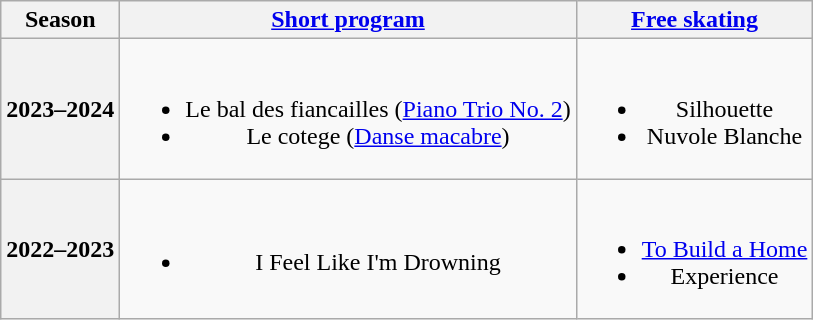<table class=wikitable style=text-align:center>
<tr>
<th>Season</th>
<th><a href='#'>Short program</a></th>
<th><a href='#'>Free skating</a></th>
</tr>
<tr>
<th>2023–2024 <br> </th>
<td><br><ul><li>Le bal des fiancailles (<a href='#'>Piano Trio No. 2</a>) <br> </li><li>Le cotege (<a href='#'>Danse macabre</a>) <br> </li></ul></td>
<td><br><ul><li>Silhouette <br> </li><li>Nuvole Blanche <br> </li></ul></td>
</tr>
<tr>
<th>2022–2023 <br> </th>
<td><br><ul><li>I Feel Like I'm Drowning <br> </li></ul></td>
<td><br><ul><li><a href='#'>To Build a Home</a> <br> </li><li>Experience <br> </li></ul></td>
</tr>
</table>
